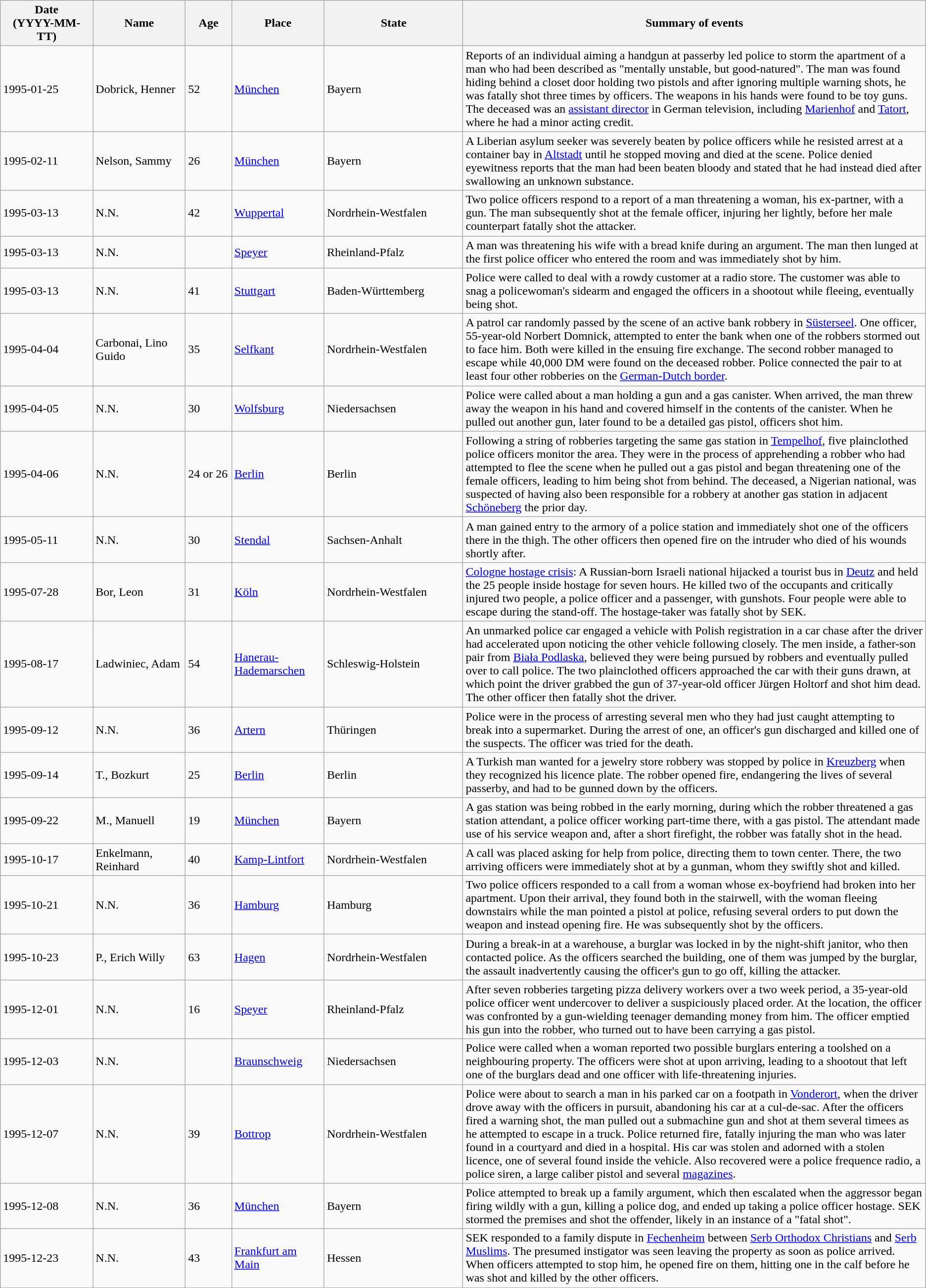<table class="wikitable sortable static-row-numbers static-row-header-text">
<tr>
<th style="width:10%;">Date<br>(YYYY-MM-TT)</th>
<th style="width:10%;">Name</th>
<th style="width:5%;">Age</th>
<th style="width:10%;">Place</th>
<th style="width:15%;">State</th>
<th style="width:50%;">Summary of events</th>
</tr>
<tr>
<td>1995-01-25</td>
<td>Dobrick, Henner</td>
<td>52</td>
<td><a href='#'>München</a></td>
<td>Bayern</td>
<td>Reports of an individual aiming a handgun at passerby led police to storm the apartment of a man who had been described as "mentally unstable, but good-natured". The man was found hiding behind a closet door holding two pistols and after ignoring multiple warning shots, he was fatally shot three times by officers. The weapons in his hands were found to be toy guns. The deceased was an <a href='#'>assistant director</a> in German television, including <a href='#'>Marienhof</a> and <a href='#'>Tatort</a>, where he had a minor acting credit.</td>
</tr>
<tr>
<td>1995-02-11</td>
<td>Nelson, Sammy</td>
<td>26</td>
<td><a href='#'>München</a></td>
<td>Bayern</td>
<td>A Liberian asylum seeker was severely beaten by police officers while he resisted arrest at a container bay in <a href='#'>Altstadt</a> until he stopped moving and died at the scene. Police denied eyewitness reports that the man had been beaten bloody and stated that he had instead died after swallowing an unknown substance.</td>
</tr>
<tr>
<td>1995-03-13</td>
<td>N.N.</td>
<td>42</td>
<td><a href='#'>Wuppertal</a></td>
<td>Nordrhein-Westfalen</td>
<td>Two police officers respond to a report of a man threatening a woman, his ex-partner, with a gun. The man subsequently shot at the female officer, injuring her lightly, before her male counterpart fatally shot the attacker.</td>
</tr>
<tr>
<td>1995-03-13</td>
<td>N.N.</td>
<td></td>
<td><a href='#'>Speyer</a></td>
<td>Rheinland-Pfalz</td>
<td>A man was threatening his wife with a bread knife during an argument. The man then lunged at the first police officer who entered the room and was immediately shot by him.</td>
</tr>
<tr>
<td>1995-03-13</td>
<td>N.N.</td>
<td>41</td>
<td><a href='#'>Stuttgart</a></td>
<td>Baden-Württemberg</td>
<td>Police were called to deal with a rowdy customer at a radio store. The customer was able to snag a policewoman's sidearm and engaged the officers in a shootout while fleeing, eventually being shot.</td>
</tr>
<tr>
<td>1995-04-04</td>
<td>Carbonai, Lino Guido</td>
<td>35</td>
<td><a href='#'>Selfkant</a></td>
<td>Nordrhein-Westfalen</td>
<td>A patrol car randomly passed by the scene of an active bank robbery in <a href='#'>Süsterseel</a>. One officer, 55-year-old Norbert Domnick, attempted to enter the bank when one of the robbers stormed out to face him. Both were killed in the ensuing fire exchange. The second robber managed to escape while 40,000 DM were found on the deceased robber. Police connected the pair to at least four other robberies on the <a href='#'>German-Dutch border</a>.</td>
</tr>
<tr>
<td>1995-04-05</td>
<td>N.N.</td>
<td>30</td>
<td><a href='#'>Wolfsburg</a></td>
<td>Niedersachsen</td>
<td>Police were called about a man holding a gun and a gas canister. When arrived, the man threw away the weapon in his hand and covered himself in the contents of the canister. When he pulled out another gun, later found to be a detailed gas pistol, officers shot him.</td>
</tr>
<tr>
<td>1995-04-06</td>
<td>N.N.</td>
<td>24 or 26</td>
<td><a href='#'>Berlin</a></td>
<td>Berlin</td>
<td>Following a string of robberies targeting the same gas station in <a href='#'>Tempelhof</a>, five plainclothed police officers monitor the area. They were in the process of apprehending a robber who had attempted to flee the scene when he pulled out a gas pistol and began threatening one of the female officers, leading to him being shot from behind. The deceased, a Nigerian national, was suspected of having also been responsible for a robbery at another gas station in adjacent <a href='#'>Schöneberg</a> the prior day.</td>
</tr>
<tr>
<td>1995-05-11</td>
<td>N.N.</td>
<td>30</td>
<td><a href='#'>Stendal</a></td>
<td>Sachsen-Anhalt</td>
<td>A man gained entry to the armory of a police station and immediately shot one of the officers there in the thigh. The other officers then opened fire on the intruder who died of his wounds shortly after.</td>
</tr>
<tr>
<td>1995-07-28</td>
<td>Bor, Leon</td>
<td>31</td>
<td><a href='#'>Köln</a></td>
<td>Nordrhein-Westfalen</td>
<td><a href='#'>Cologne hostage crisis</a>: A Russian-born Israeli national hijacked a tourist bus in <a href='#'>Deutz</a> and held the 25 people inside hostage for seven hours. He killed two of the occupants and critically injured two people, a police officer and a passenger, with gunshots. Four people were able to escape during the stand-off. The hostage-taker was fatally shot by SEK.</td>
</tr>
<tr>
<td>1995-08-17</td>
<td>Ladwiniec, Adam</td>
<td>54</td>
<td><a href='#'>Hanerau-Hademarschen</a></td>
<td>Schleswig-Holstein</td>
<td>An unmarked police car engaged a vehicle with Polish registration in a car chase after the driver had accelerated upon noticing the other vehicle following closely. The men inside, a father-son pair from <a href='#'>Biała Podlaska</a>, believed they were being pursued by robbers and eventually pulled over to call police. The two plainclothed officers approached the car with their guns drawn, at which point the driver grabbed the gun of 37-year-old officer Jürgen Holtorf and shot him dead. The other officer then fatally shot the driver.</td>
</tr>
<tr>
<td>1995-09-12</td>
<td>N.N.</td>
<td>36</td>
<td><a href='#'>Artern</a></td>
<td>Thüringen</td>
<td>Police were in the process of arresting several men who they had just caught attempting to break into a supermarket. During the arrest of one, an officer's gun discharged and killed one of the suspects. The officer was tried for the death.</td>
</tr>
<tr>
<td>1995-09-14</td>
<td>T., Bozkurt</td>
<td>25</td>
<td><a href='#'>Berlin</a></td>
<td>Berlin</td>
<td>A Turkish man wanted for a jewelry store robbery was stopped by police in <a href='#'>Kreuzberg</a> when they recognized his licence plate. The robber opened fire, endangering the lives of several passerby, and had to be gunned down by the officers.</td>
</tr>
<tr>
<td>1995-09-22</td>
<td>M., Manuell</td>
<td>19</td>
<td><a href='#'>München</a></td>
<td>Bayern</td>
<td>A gas station was being robbed in the early morning, during which the robber threatened a gas station attendant, a police officer working part-time there, with a gas pistol. The attendant made use of his service weapon and, after a short firefight, the robber was fatally shot in the head.</td>
</tr>
<tr>
<td>1995-10-17</td>
<td>Enkelmann, Reinhard</td>
<td>40</td>
<td><a href='#'>Kamp-Lintfort</a></td>
<td>Nordrhein-Westfalen</td>
<td>A call was placed asking for help from police, directing them to town center. There, the two arriving officers were immediately shot at by a gunman, whom they swiftly shot and killed.</td>
</tr>
<tr>
<td>1995-10-21</td>
<td>N.N.</td>
<td>36</td>
<td><a href='#'>Hamburg</a></td>
<td>Hamburg</td>
<td>Two police officers responded to a call from a woman whose ex-boyfriend had broken into her apartment. Upon their arrival, they found both in the stairwell, with the woman fleeing downstairs while the man pointed a pistol at police, refusing several orders to put down the weapon and instead opening fire. He was subsequently shot by the officers.</td>
</tr>
<tr>
<td>1995-10-23</td>
<td>P., Erich Willy</td>
<td>63</td>
<td><a href='#'>Hagen</a></td>
<td>Nordrhein-Westfalen</td>
<td>During a break-in at a warehouse, a burglar was locked in by the night-shift janitor, who then contacted police. As the officers searched the building, one of them was jumped by the burglar, the assault inadvertently causing the officer's gun to go off, killing the attacker.</td>
</tr>
<tr>
<td>1995-12-01</td>
<td>N.N.</td>
<td>16</td>
<td><a href='#'>Speyer</a></td>
<td>Rheinland-Pfalz</td>
<td>After seven robberies targeting pizza delivery workers over a two week period, a 35-year-old police officer went undercover to deliver a suspiciously placed order. At the location, the officer was confronted by a gun-wielding teenager demanding money from him. The officer emptied his gun into the robber, who turned out to have been carrying a gas pistol.</td>
</tr>
<tr>
<td>1995-12-03</td>
<td>N.N.</td>
<td></td>
<td><a href='#'>Braunschweig</a></td>
<td>Niedersachsen</td>
<td>Police were called when a woman reported two possible burglars entering a toolshed on a neighbouring property. The officers were shot at upon arriving, leading to a shootout that left one of the burglars dead and one officer with life-threatening injuries.</td>
</tr>
<tr>
<td>1995-12-07</td>
<td>N.N.</td>
<td>39</td>
<td><a href='#'>Bottrop</a></td>
<td>Nordrhein-Westfalen</td>
<td>Police were about to search a man in his parked car on a footpath in <a href='#'>Vonderort</a>, when the driver drove away with the officers in pursuit, abandoning his car at a cul-de-sac. After the officers fired a warning shot, the man pulled out a submachine gun and shot at them several timees as he attempted to escape in a truck. Police returned fire, fatally injuring the man who was later found in a courtyard and died in a hospital. His car was stolen and adorned with a stolen licence, one of several found inside the vehicle. Also recovered were a police frequence radio, a police siren, a large caliber pistol and several <a href='#'>magazines</a>.</td>
</tr>
<tr>
<td>1995-12-08</td>
<td>N.N.</td>
<td>36</td>
<td><a href='#'>München</a></td>
<td>Bayern</td>
<td>Police attempted to break up a family argument, which then escalated when the aggressor began firing wildly with a gun, killing a police dog, and ended up taking a police officer hostage. SEK stormed the premises and shot the offender, likely in an instance of a "fatal shot".</td>
</tr>
<tr>
<td>1995-12-23</td>
<td>N.N.</td>
<td>43</td>
<td><a href='#'>Frankfurt am Main</a></td>
<td>Hessen</td>
<td>SEK responded to a family dispute in <a href='#'>Fechenheim</a> between <a href='#'>Serb Orthodox Christians</a> and <a href='#'>Serb Muslims</a>. The presumed instigator was seen leaving the property as soon as police arrived. When officers attempted to stop him, he opened fire on them, hitting one in the calf before he was shot and killed by the other officers.</td>
</tr>
</table>
